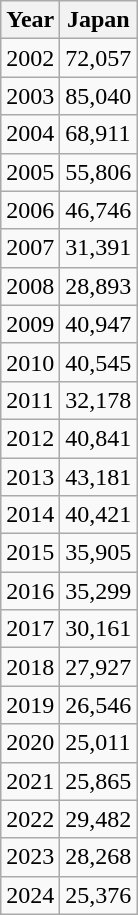<table class="wikitable">
<tr>
<th>Year</th>
<th>Japan</th>
</tr>
<tr>
<td>2002</td>
<td>72,057</td>
</tr>
<tr>
<td>2003</td>
<td>85,040</td>
</tr>
<tr>
<td>2004</td>
<td>68,911</td>
</tr>
<tr>
<td>2005</td>
<td>55,806</td>
</tr>
<tr>
<td>2006</td>
<td>46,746</td>
</tr>
<tr>
<td>2007</td>
<td>31,391</td>
</tr>
<tr>
<td>2008</td>
<td>28,893</td>
</tr>
<tr>
<td>2009</td>
<td>40,947</td>
</tr>
<tr>
<td>2010</td>
<td>40,545</td>
</tr>
<tr>
<td>2011</td>
<td>32,178</td>
</tr>
<tr>
<td>2012</td>
<td>40,841</td>
</tr>
<tr>
<td>2013</td>
<td>43,181</td>
</tr>
<tr>
<td>2014</td>
<td>40,421</td>
</tr>
<tr>
<td>2015</td>
<td>35,905</td>
</tr>
<tr>
<td>2016</td>
<td>35,299</td>
</tr>
<tr>
<td>2017</td>
<td>30,161</td>
</tr>
<tr>
<td>2018</td>
<td>27,927</td>
</tr>
<tr>
<td>2019</td>
<td>26,546</td>
</tr>
<tr>
<td>2020</td>
<td>25,011</td>
</tr>
<tr>
<td>2021</td>
<td>25,865</td>
</tr>
<tr>
<td>2022</td>
<td>29,482</td>
</tr>
<tr>
<td>2023</td>
<td>28,268</td>
</tr>
<tr>
<td>2024</td>
<td>25,376</td>
</tr>
</table>
